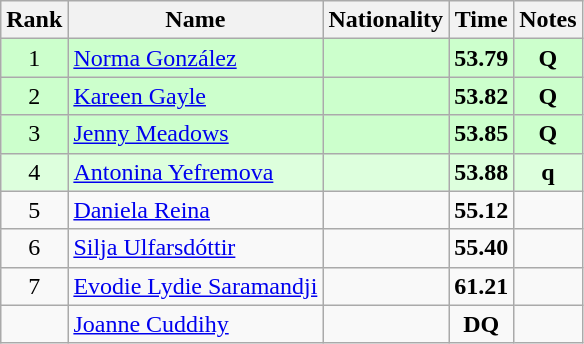<table class="wikitable sortable" style="text-align:center">
<tr>
<th>Rank</th>
<th>Name</th>
<th>Nationality</th>
<th>Time</th>
<th>Notes</th>
</tr>
<tr bgcolor=ccffcc>
<td>1</td>
<td align=left><a href='#'>Norma González</a></td>
<td align=left></td>
<td><strong>53.79</strong></td>
<td><strong>Q</strong></td>
</tr>
<tr bgcolor=ccffcc>
<td>2</td>
<td align=left><a href='#'>Kareen Gayle</a></td>
<td align=left></td>
<td><strong>53.82</strong></td>
<td><strong>Q</strong></td>
</tr>
<tr bgcolor=ccffcc>
<td>3</td>
<td align=left><a href='#'>Jenny Meadows</a></td>
<td align=left></td>
<td><strong>53.85</strong></td>
<td><strong>Q</strong></td>
</tr>
<tr bgcolor=ddffdd>
<td>4</td>
<td align=left><a href='#'>Antonina Yefremova</a></td>
<td align=left></td>
<td><strong>53.88</strong></td>
<td><strong>q</strong></td>
</tr>
<tr>
<td>5</td>
<td align=left><a href='#'>Daniela Reina</a></td>
<td align=left></td>
<td><strong>55.12</strong></td>
<td></td>
</tr>
<tr>
<td>6</td>
<td align=left><a href='#'>Silja Ulfarsdóttir</a></td>
<td align=left></td>
<td><strong>55.40</strong></td>
<td></td>
</tr>
<tr>
<td>7</td>
<td align=left><a href='#'>Evodie Lydie Saramandji</a></td>
<td align=left></td>
<td><strong>61.21</strong></td>
<td></td>
</tr>
<tr>
<td></td>
<td align=left><a href='#'>Joanne Cuddihy</a></td>
<td align=left></td>
<td><strong>DQ</strong></td>
<td></td>
</tr>
</table>
